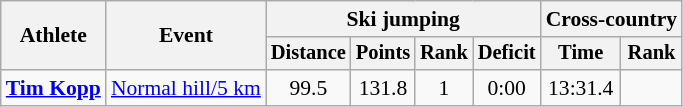<table class="wikitable" style="font-size:90%">
<tr>
<th rowspan="2">Athlete</th>
<th rowspan="2">Event</th>
<th colspan="4">Ski jumping</th>
<th colspan="2">Cross-country</th>
</tr>
<tr style="font-size:95%">
<th>Distance</th>
<th>Points</th>
<th>Rank</th>
<th>Deficit</th>
<th>Time</th>
<th>Rank</th>
</tr>
<tr align=center>
<td align=left><strong><a href='#'>Tim Kopp</a></strong></td>
<td align=left><a href='#'>Normal hill/5 km</a></td>
<td>99.5</td>
<td>131.8</td>
<td>1</td>
<td>0:00</td>
<td>13:31.4</td>
<td></td>
</tr>
</table>
